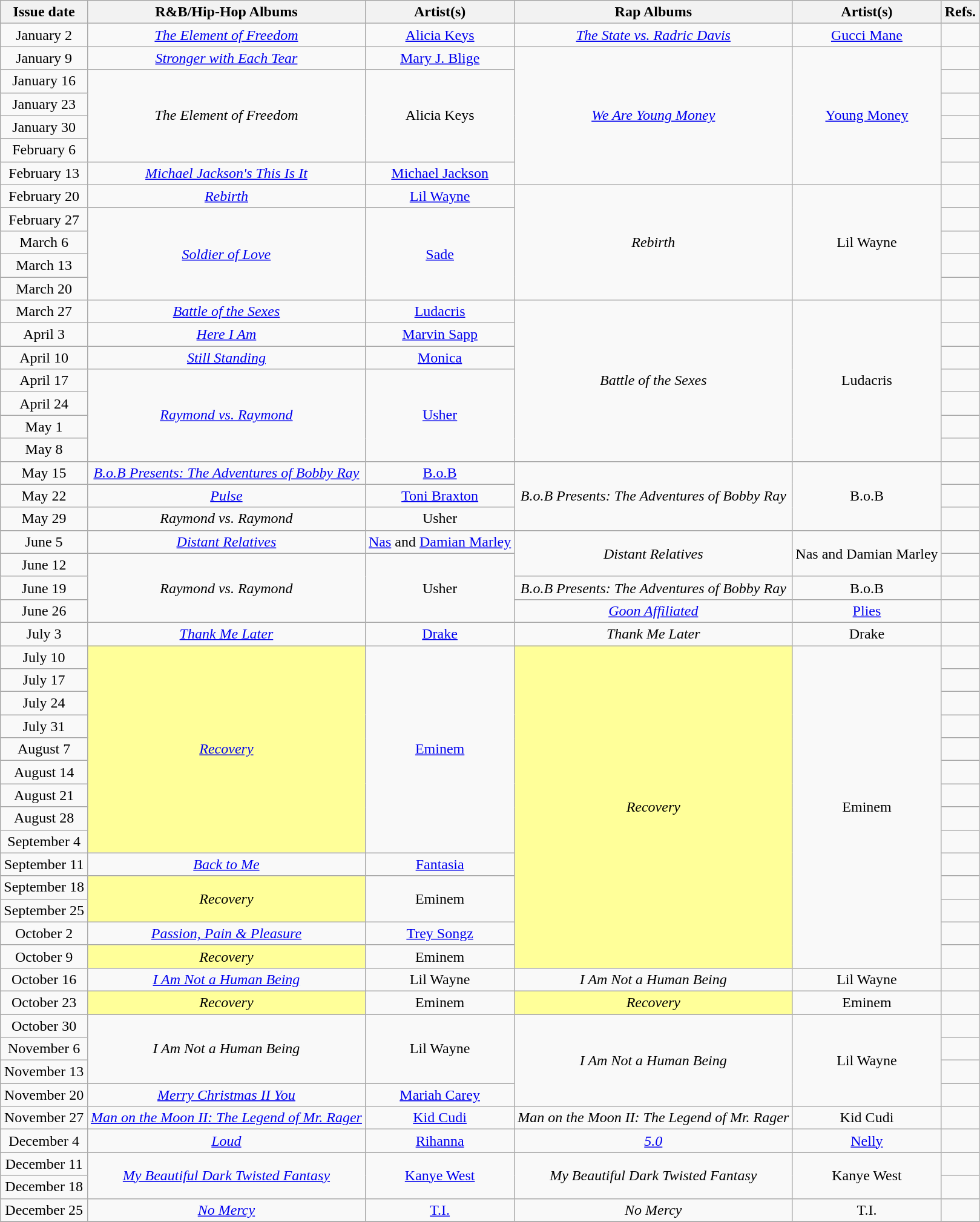<table class="wikitable" style="text-align: center;">
<tr>
<th>Issue date</th>
<th>R&B/Hip-Hop Albums</th>
<th>Artist(s)</th>
<th>Rap Albums</th>
<th>Artist(s)</th>
<th>Refs.</th>
</tr>
<tr>
<td>January 2</td>
<td><em><a href='#'>The Element of Freedom</a></em></td>
<td><a href='#'>Alicia Keys</a></td>
<td><em><a href='#'>The State vs. Radric Davis</a></em></td>
<td><a href='#'>Gucci Mane</a></td>
<td></td>
</tr>
<tr>
<td>January 9</td>
<td><em><a href='#'>Stronger with Each Tear</a></em></td>
<td><a href='#'>Mary J. Blige</a></td>
<td rowspan="6"><em><a href='#'>We Are Young Money</a></em></td>
<td rowspan="6"><a href='#'>Young Money</a></td>
<td></td>
</tr>
<tr>
<td>January 16</td>
<td rowspan="4"><em>The Element of Freedom</em></td>
<td rowspan="4">Alicia Keys</td>
<td></td>
</tr>
<tr>
<td>January 23</td>
<td></td>
</tr>
<tr>
<td>January 30</td>
<td></td>
</tr>
<tr>
<td>February 6</td>
<td></td>
</tr>
<tr>
<td>February 13</td>
<td><em><a href='#'>Michael Jackson's This Is It</a></em></td>
<td><a href='#'>Michael Jackson</a></td>
<td></td>
</tr>
<tr>
<td>February 20</td>
<td><em><a href='#'>Rebirth</a></em></td>
<td><a href='#'>Lil Wayne</a></td>
<td rowspan="5"><em>Rebirth</em></td>
<td rowspan="5">Lil Wayne</td>
<td></td>
</tr>
<tr>
<td>February 27</td>
<td rowspan="4"><em><a href='#'>Soldier of Love</a></em></td>
<td rowspan="4"><a href='#'>Sade</a></td>
<td></td>
</tr>
<tr>
<td>March 6</td>
<td></td>
</tr>
<tr>
<td>March 13</td>
<td></td>
</tr>
<tr>
<td>March 20</td>
<td></td>
</tr>
<tr>
<td>March 27</td>
<td><em><a href='#'>Battle of the Sexes</a></em></td>
<td><a href='#'>Ludacris</a></td>
<td rowspan="7"><em>Battle of the Sexes</em></td>
<td rowspan="7">Ludacris</td>
<td></td>
</tr>
<tr>
<td>April 3</td>
<td><em><a href='#'>Here I Am</a></em></td>
<td><a href='#'>Marvin Sapp</a></td>
<td></td>
</tr>
<tr>
<td>April 10</td>
<td><em><a href='#'>Still Standing</a></em></td>
<td><a href='#'>Monica</a></td>
<td></td>
</tr>
<tr>
<td>April 17</td>
<td rowspan="4"><em><a href='#'>Raymond vs. Raymond</a></em></td>
<td rowspan="4"><a href='#'>Usher</a></td>
<td></td>
</tr>
<tr>
<td>April 24</td>
<td></td>
</tr>
<tr>
<td>May 1</td>
<td></td>
</tr>
<tr>
<td>May 8</td>
<td></td>
</tr>
<tr>
<td>May 15</td>
<td><em><a href='#'>B.o.B Presents: The Adventures of Bobby Ray</a></em></td>
<td><a href='#'>B.o.B</a></td>
<td rowspan="3"><em>B.o.B Presents: The Adventures of Bobby Ray</em></td>
<td rowspan="3">B.o.B</td>
<td></td>
</tr>
<tr>
<td>May 22</td>
<td><em><a href='#'>Pulse</a></em></td>
<td><a href='#'>Toni Braxton</a></td>
<td></td>
</tr>
<tr>
<td>May 29</td>
<td><em>Raymond vs. Raymond</em></td>
<td>Usher</td>
<td></td>
</tr>
<tr>
<td>June 5</td>
<td><em><a href='#'>Distant Relatives</a></em></td>
<td><a href='#'>Nas</a> and <a href='#'>Damian Marley</a></td>
<td rowspan="2"><em>Distant Relatives</em></td>
<td rowspan="2">Nas and Damian Marley</td>
<td></td>
</tr>
<tr>
<td>June 12</td>
<td rowspan="3"><em>Raymond vs. Raymond</em></td>
<td rowspan="3">Usher</td>
<td></td>
</tr>
<tr>
<td>June 19</td>
<td><em>B.o.B Presents: The Adventures of Bobby Ray</em></td>
<td>B.o.B</td>
<td></td>
</tr>
<tr>
<td>June 26</td>
<td><em><a href='#'>Goon Affiliated</a></em></td>
<td><a href='#'>Plies</a></td>
<td></td>
</tr>
<tr>
<td>July 3</td>
<td><em><a href='#'>Thank Me Later</a></em></td>
<td><a href='#'>Drake</a></td>
<td><em>Thank Me Later</em></td>
<td>Drake</td>
<td></td>
</tr>
<tr>
<td>July 10</td>
<td rowspan="9"  bgcolor=#FFFF99><em><a href='#'>Recovery</a></em> </td>
<td rowspan="9"><a href='#'>Eminem</a></td>
<td rowspan="14" bgcolor=#FFFF99><em>Recovery</em> </td>
<td rowspan="14">Eminem</td>
<td></td>
</tr>
<tr>
<td>July 17</td>
<td></td>
</tr>
<tr>
<td>July 24</td>
<td></td>
</tr>
<tr>
<td>July 31</td>
<td></td>
</tr>
<tr>
<td>August 7</td>
<td></td>
</tr>
<tr>
<td>August 14</td>
<td></td>
</tr>
<tr>
<td>August 21</td>
<td></td>
</tr>
<tr>
<td>August 28</td>
<td></td>
</tr>
<tr>
<td>September 4</td>
<td></td>
</tr>
<tr>
<td>September 11</td>
<td><em><a href='#'>Back to Me</a></em></td>
<td><a href='#'>Fantasia</a></td>
<td></td>
</tr>
<tr>
<td>September 18</td>
<td rowspan="2" bgcolor=#FFFF99><em>Recovery</em> </td>
<td rowspan="2">Eminem</td>
<td></td>
</tr>
<tr>
<td>September 25</td>
<td></td>
</tr>
<tr>
<td>October 2</td>
<td><em><a href='#'>Passion, Pain & Pleasure</a></em></td>
<td><a href='#'>Trey Songz</a></td>
<td></td>
</tr>
<tr>
<td>October 9</td>
<td bgcolor=#FFFF99><em>Recovery</em> </td>
<td>Eminem</td>
<td></td>
</tr>
<tr>
<td>October 16</td>
<td><em><a href='#'>I Am Not a Human Being</a></em></td>
<td>Lil Wayne</td>
<td><em>I Am Not a Human Being</em></td>
<td>Lil Wayne</td>
<td></td>
</tr>
<tr>
<td>October 23</td>
<td bgcolor=#FFFF99><em>Recovery</em> </td>
<td>Eminem</td>
<td bgcolor=#FFFF99><em>Recovery</em> </td>
<td>Eminem</td>
<td></td>
</tr>
<tr>
<td>October 30</td>
<td rowspan="3"><em>I Am Not a Human Being</em></td>
<td rowspan="3">Lil Wayne</td>
<td rowspan="4"><em>I Am Not a Human Being</em></td>
<td rowspan="4">Lil Wayne</td>
<td></td>
</tr>
<tr>
<td>November 6</td>
<td></td>
</tr>
<tr>
<td>November 13</td>
<td></td>
</tr>
<tr>
<td>November 20</td>
<td><em><a href='#'>Merry Christmas II You</a></em></td>
<td><a href='#'>Mariah Carey</a></td>
<td></td>
</tr>
<tr>
<td>November 27</td>
<td><em><a href='#'>Man on the Moon II: The Legend of Mr. Rager</a></em></td>
<td><a href='#'>Kid Cudi</a></td>
<td><em>Man on the Moon II: The Legend of Mr. Rager</em></td>
<td>Kid Cudi</td>
<td></td>
</tr>
<tr>
<td>December 4</td>
<td><em><a href='#'>Loud</a></em></td>
<td><a href='#'>Rihanna</a></td>
<td><em><a href='#'>5.0</a></em></td>
<td><a href='#'>Nelly</a></td>
<td></td>
</tr>
<tr>
<td>December 11</td>
<td rowspan="2"><em><a href='#'>My Beautiful Dark Twisted Fantasy</a></em></td>
<td rowspan="2"><a href='#'>Kanye West</a></td>
<td rowspan="2"><em>My Beautiful Dark Twisted Fantasy</em></td>
<td rowspan="2">Kanye West</td>
<td></td>
</tr>
<tr>
<td>December 18</td>
<td></td>
</tr>
<tr>
<td>December 25</td>
<td><em><a href='#'>No Mercy</a></em></td>
<td><a href='#'>T.I.</a></td>
<td><em>No Mercy</em></td>
<td>T.I.</td>
<td></td>
</tr>
<tr>
</tr>
</table>
